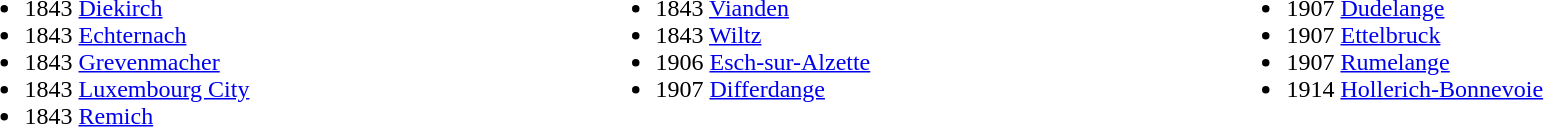<table width="100%">
<tr>
<td width="30%" valign="top"><br><ul><li>1843 <a href='#'>Diekirch</a></li><li>1843 <a href='#'>Echternach</a></li><li>1843 <a href='#'>Grevenmacher</a></li><li>1843 <a href='#'>Luxembourg City</a></li><li>1843 <a href='#'>Remich</a></li></ul></td>
<td width="30%" valign="top"><br><ul><li>1843 <a href='#'>Vianden</a></li><li>1843 <a href='#'>Wiltz</a></li><li>1906 <a href='#'>Esch-sur-Alzette</a></li><li>1907 <a href='#'>Differdange</a></li></ul></td>
<td width="30%" valign="top"><br><ul><li>1907 <a href='#'>Dudelange</a></li><li>1907 <a href='#'>Ettelbruck</a></li><li>1907 <a href='#'>Rumelange</a></li><li>1914 <a href='#'>Hollerich-Bonnevoie</a></li></ul></td>
</tr>
</table>
